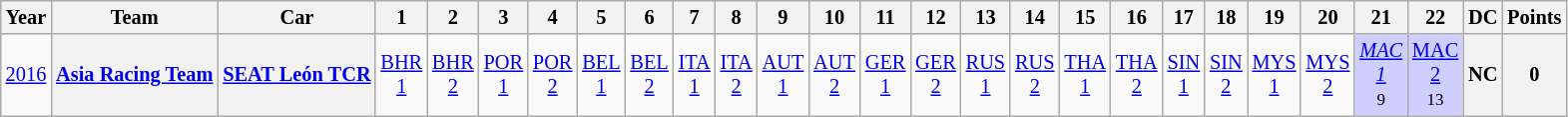<table class="wikitable" style="text-align:center; font-size:85%">
<tr>
<th>Year</th>
<th>Team</th>
<th>Car</th>
<th>1</th>
<th>2</th>
<th>3</th>
<th>4</th>
<th>5</th>
<th>6</th>
<th>7</th>
<th>8</th>
<th>9</th>
<th>10</th>
<th>11</th>
<th>12</th>
<th>13</th>
<th>14</th>
<th>15</th>
<th>16</th>
<th>17</th>
<th>18</th>
<th>19</th>
<th>20</th>
<th>21</th>
<th>22</th>
<th>DC</th>
<th>Points</th>
</tr>
<tr>
<td><a href='#'>2016</a></td>
<th><a href='#'>Asia Racing Team</a></th>
<th><a href='#'>SEAT León TCR</a></th>
<td><a href='#'>BHR<br>1</a><br><small></small></td>
<td><a href='#'>BHR<br>2</a><br><small></small></td>
<td><a href='#'>POR<br>1</a><br><small></small></td>
<td><a href='#'>POR<br>2</a><br><small></small></td>
<td><a href='#'>BEL<br>1</a><br><small></small></td>
<td><a href='#'>BEL<br>2</a><br><small></small></td>
<td><a href='#'>ITA<br>1</a><br><small></small></td>
<td><a href='#'>ITA<br>2</a><br><small></small></td>
<td><a href='#'>AUT<br>1</a><br><small></small></td>
<td><a href='#'>AUT<br>2</a><br><small></small></td>
<td><a href='#'>GER<br>1</a><br><small></small></td>
<td><a href='#'>GER<br>2</a><br><small></small></td>
<td><a href='#'>RUS<br>1</a><br><small></small></td>
<td><a href='#'>RUS<br>2</a><br><small></small></td>
<td><a href='#'>THA<br>1</a><br><small></small></td>
<td><a href='#'>THA<br>2</a><br><small></small></td>
<td><a href='#'>SIN<br>1</a><br><small></small></td>
<td><a href='#'>SIN<br>2</a><br><small></small></td>
<td><a href='#'>MYS<br>1</a><br><small></small></td>
<td><a href='#'>MYS<br>2</a><br><small></small></td>
<td style="background:#CFCFFF;"><em><a href='#'>MAC<br>1</a></em><br><small>9</small></td>
<td style="background:#CFCFFF;"><a href='#'>MAC<br>2</a><br><small>13</small></td>
<th>NC</th>
<th>0</th>
</tr>
</table>
